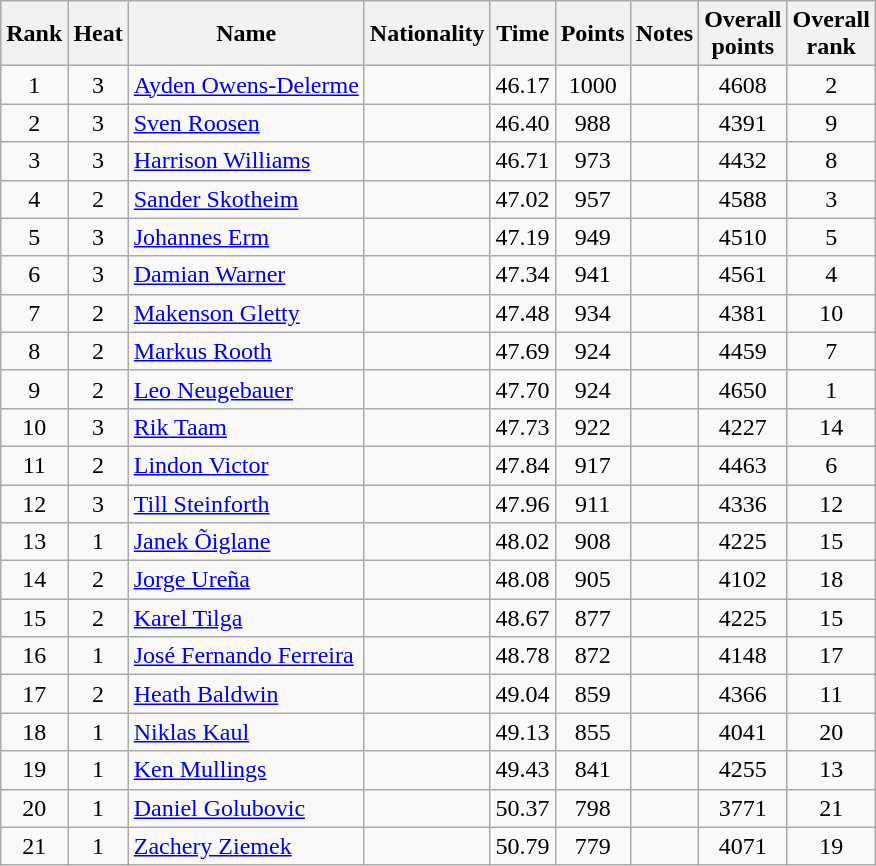<table class="wikitable sortable" style="text-align:center">
<tr>
<th>Rank</th>
<th>Heat</th>
<th>Name</th>
<th>Nationality</th>
<th>Time</th>
<th>Points</th>
<th>Notes</th>
<th>Overall<br>points</th>
<th>Overall<br>rank</th>
</tr>
<tr>
<td>1</td>
<td>3</td>
<td align="left"><a href='#'>Ayden Owens-Delerme</a></td>
<td align="left"></td>
<td>46.17</td>
<td>1000</td>
<td></td>
<td>4608</td>
<td>2</td>
</tr>
<tr>
<td>2</td>
<td>3</td>
<td align="left"><a href='#'>Sven Roosen</a></td>
<td align="left"></td>
<td>46.40</td>
<td>988</td>
<td></td>
<td>4391</td>
<td>9</td>
</tr>
<tr>
<td>3</td>
<td>3</td>
<td align="left"><a href='#'>Harrison Williams</a></td>
<td align="left"></td>
<td>46.71</td>
<td>973</td>
<td></td>
<td>4432</td>
<td>8</td>
</tr>
<tr>
<td>4</td>
<td>2</td>
<td align="left"><a href='#'>Sander Skotheim</a></td>
<td align="left"></td>
<td>47.02</td>
<td>957</td>
<td></td>
<td>4588</td>
<td>3</td>
</tr>
<tr>
<td>5</td>
<td>3</td>
<td align="left"><a href='#'>Johannes Erm</a></td>
<td align="left"></td>
<td>47.19</td>
<td>949</td>
<td></td>
<td>4510</td>
<td>5</td>
</tr>
<tr>
<td>6</td>
<td>3</td>
<td align="left"><a href='#'>Damian Warner</a></td>
<td align="left"></td>
<td>47.34</td>
<td>941</td>
<td></td>
<td>4561</td>
<td>4</td>
</tr>
<tr>
<td>7</td>
<td>2</td>
<td align="left"><a href='#'>Makenson Gletty</a></td>
<td align="left"></td>
<td>47.48</td>
<td>934</td>
<td></td>
<td>4381</td>
<td>10</td>
</tr>
<tr>
<td>8</td>
<td>2</td>
<td align="left"><a href='#'>Markus Rooth</a></td>
<td align="left"></td>
<td>47.69</td>
<td>924</td>
<td></td>
<td>4459</td>
<td>7</td>
</tr>
<tr>
<td>9</td>
<td>2</td>
<td align="left"><a href='#'>Leo Neugebauer</a></td>
<td align="left"></td>
<td>47.70</td>
<td>924</td>
<td></td>
<td>4650</td>
<td>1</td>
</tr>
<tr>
<td>10</td>
<td>3</td>
<td align="left"><a href='#'>Rik Taam</a></td>
<td align="left"></td>
<td>47.73</td>
<td>922</td>
<td></td>
<td>4227</td>
<td>14</td>
</tr>
<tr>
<td>11</td>
<td>2</td>
<td align="left"><a href='#'>Lindon Victor</a></td>
<td align="left"></td>
<td>47.84</td>
<td>917</td>
<td></td>
<td>4463</td>
<td>6</td>
</tr>
<tr>
<td>12</td>
<td>3</td>
<td align="left"><a href='#'>Till Steinforth</a></td>
<td align="left"></td>
<td>47.96</td>
<td>911</td>
<td></td>
<td>4336</td>
<td>12</td>
</tr>
<tr>
<td>13</td>
<td>1</td>
<td align="left"><a href='#'>Janek Õiglane</a></td>
<td align="left"></td>
<td>48.02</td>
<td>908</td>
<td></td>
<td>4225</td>
<td>15</td>
</tr>
<tr>
<td>14</td>
<td>2</td>
<td align="left"><a href='#'>Jorge Ureña</a></td>
<td align="left"></td>
<td>48.08</td>
<td>905</td>
<td></td>
<td>4102</td>
<td>18</td>
</tr>
<tr>
<td>15</td>
<td>2</td>
<td align="left"><a href='#'>Karel Tilga</a></td>
<td align="left"></td>
<td>48.67</td>
<td>877</td>
<td></td>
<td>4225</td>
<td>15</td>
</tr>
<tr>
<td>16</td>
<td>1</td>
<td align="left"><a href='#'>José Fernando Ferreira</a></td>
<td align="left"></td>
<td>48.78</td>
<td>872</td>
<td></td>
<td>4148</td>
<td>17</td>
</tr>
<tr>
<td>17</td>
<td>2</td>
<td align="left"><a href='#'>Heath Baldwin</a></td>
<td align="left"></td>
<td>49.04</td>
<td>859</td>
<td></td>
<td>4366</td>
<td>11</td>
</tr>
<tr>
<td>18</td>
<td>1</td>
<td align="left"><a href='#'>Niklas Kaul</a></td>
<td align="left"></td>
<td>49.13</td>
<td>855</td>
<td></td>
<td>4041</td>
<td>20</td>
</tr>
<tr>
<td>19</td>
<td>1</td>
<td align="left"><a href='#'>Ken Mullings</a></td>
<td align="left"></td>
<td>49.43</td>
<td>841</td>
<td></td>
<td>4255</td>
<td>13</td>
</tr>
<tr>
<td>20</td>
<td>1</td>
<td align="left"><a href='#'>Daniel Golubovic</a></td>
<td align="left"></td>
<td>50.37</td>
<td>798</td>
<td></td>
<td>3771</td>
<td>21</td>
</tr>
<tr>
<td>21</td>
<td>1</td>
<td align="left"><a href='#'>Zachery Ziemek</a></td>
<td align="left"></td>
<td>50.79</td>
<td>779</td>
<td></td>
<td>4071</td>
<td>19</td>
</tr>
</table>
